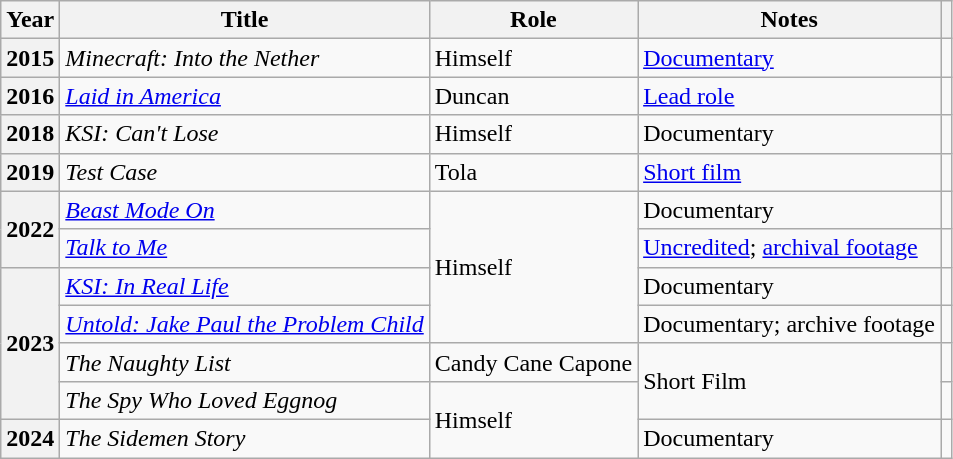<table class="wikitable sortable plainrowheaders">
<tr>
<th scope="col">Year</th>
<th scope="col">Title</th>
<th scope="col">Role</th>
<th scope="col" class="unsortable">Notes</th>
<th scope="col" class="unsortable"></th>
</tr>
<tr>
<th scope="row">2015</th>
<td scope="row"><em>Minecraft: Into the Nether</em></td>
<td>Himself</td>
<td><a href='#'>Documentary</a></td>
<td style="text-align:center;"></td>
</tr>
<tr>
<th scope="row">2016</th>
<td scope="row"><em><a href='#'>Laid in America</a></em></td>
<td>Duncan</td>
<td><a href='#'>Lead role</a></td>
<td style="text-align:center;"></td>
</tr>
<tr>
<th scope="row">2018</th>
<td scope="row"><em>KSI: Can't Lose</em></td>
<td scope="row">Himself</td>
<td>Documentary</td>
<td style="text-align:center;"></td>
</tr>
<tr>
<th scope="row">2019</th>
<td scope="row"><em>Test Case</em></td>
<td>Tola</td>
<td><a href='#'>Short film</a></td>
<td style="text-align:center;"></td>
</tr>
<tr>
<th rowspan="2" scope="row">2022</th>
<td scope="row"><em><a href='#'>Beast Mode On</a></em></td>
<td rowspan="4">Himself</td>
<td rowspan="1">Documentary</td>
<td style="text-align:center;"></td>
</tr>
<tr>
<td scope="row"><em><a href='#'>Talk to Me</a></em></td>
<td><a href='#'>Uncredited</a>; <a href='#'>archival footage</a></td>
<td style="text-align:center;"></td>
</tr>
<tr>
<th rowspan="4" scope="row">2023</th>
<td scope="row"><em><a href='#'>KSI: In Real Life</a></em></td>
<td>Documentary</td>
<td style="text-align:center;"></td>
</tr>
<tr>
<td scope="row"><em><a href='#'>Untold: Jake Paul the Problem Child</a></em></td>
<td>Documentary; archive footage</td>
<td style="text-align:center;"></td>
</tr>
<tr>
<td scope="row"><em>The Naughty List</em></td>
<td>Candy Cane Capone</td>
<td rowspan="2">Short Film</td>
<td style="text-align:center;"></td>
</tr>
<tr>
<td scope="row"><em>The Spy Who Loved Eggnog</em></td>
<td rowspan="2">Himself</td>
<td style="text-align:center;"></td>
</tr>
<tr>
<th scope="row">2024</th>
<td scope="row"><em>The Sidemen Story</em></td>
<td>Documentary</td>
<td style="text-align:center;"></td>
</tr>
</table>
